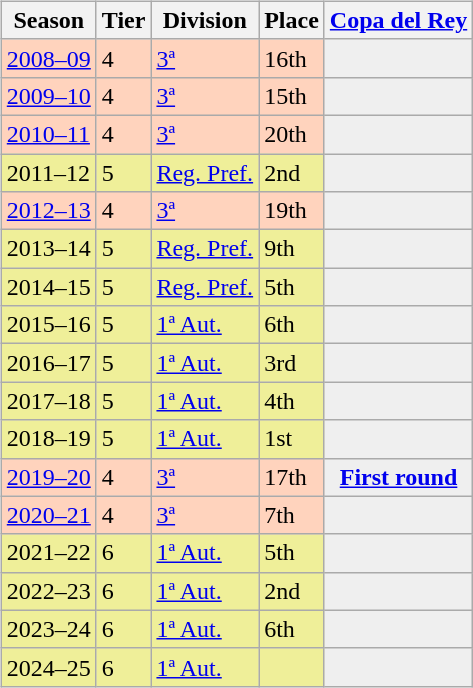<table>
<tr>
<td valign="top" width=0%><br><table class=wikitable>
<tr>
<th>Season</th>
<th>Tier</th>
<th>Division</th>
<th>Place</th>
<th><a href='#'>Copa del Rey</a></th>
</tr>
<tr>
<td style="background:#FFD3BD;"><a href='#'>2008–09</a></td>
<td style="background:#FFD3BD;">4</td>
<td style="background:#FFD3BD;"><a href='#'>3ª</a></td>
<td style="background:#FFD3BD;">16th</td>
<td style="background:#efefef;"></td>
</tr>
<tr>
<td style="background:#FFD3BD;"><a href='#'>2009–10</a></td>
<td style="background:#FFD3BD;">4</td>
<td style="background:#FFD3BD;"><a href='#'>3ª</a></td>
<td style="background:#FFD3BD;">15th</td>
<td style="background:#efefef;"></td>
</tr>
<tr>
<td style="background:#FFD3BD;"><a href='#'>2010–11</a></td>
<td style="background:#FFD3BD;">4</td>
<td style="background:#FFD3BD;"><a href='#'>3ª</a></td>
<td style="background:#FFD3BD;">20th</td>
<td style="background:#efefef;"></td>
</tr>
<tr>
<td style="background:#EFEF99;">2011–12</td>
<td style="background:#EFEF99;">5</td>
<td style="background:#EFEF99;"><a href='#'>Reg. Pref.</a></td>
<td style="background:#EFEF99;">2nd</td>
<th style="background:#efefef;"></th>
</tr>
<tr>
<td style="background:#FFD3BD;"><a href='#'>2012–13</a></td>
<td style="background:#FFD3BD;">4</td>
<td style="background:#FFD3BD;"><a href='#'>3ª</a></td>
<td style="background:#FFD3BD;">19th</td>
<td style="background:#efefef;"></td>
</tr>
<tr>
<td style="background:#EFEF99;">2013–14</td>
<td style="background:#EFEF99;">5</td>
<td style="background:#EFEF99;"><a href='#'>Reg. Pref.</a></td>
<td style="background:#EFEF99;">9th</td>
<th style="background:#efefef;"></th>
</tr>
<tr>
<td style="background:#EFEF99;">2014–15</td>
<td style="background:#EFEF99;">5</td>
<td style="background:#EFEF99;"><a href='#'>Reg. Pref.</a></td>
<td style="background:#EFEF99;">5th</td>
<th style="background:#efefef;"></th>
</tr>
<tr>
<td style="background:#EFEF99;">2015–16</td>
<td style="background:#EFEF99;">5</td>
<td style="background:#EFEF99;"><a href='#'>1ª Aut.</a></td>
<td style="background:#EFEF99;">6th</td>
<th style="background:#efefef;"></th>
</tr>
<tr>
<td style="background:#EFEF99;">2016–17</td>
<td style="background:#EFEF99;">5</td>
<td style="background:#EFEF99;"><a href='#'>1ª Aut.</a></td>
<td style="background:#EFEF99;">3rd</td>
<th style="background:#efefef;"></th>
</tr>
<tr>
<td style="background:#EFEF99;">2017–18</td>
<td style="background:#EFEF99;">5</td>
<td style="background:#EFEF99;"><a href='#'>1ª Aut.</a></td>
<td style="background:#EFEF99;">4th</td>
<th style="background:#efefef;"></th>
</tr>
<tr>
<td style="background:#EFEF99;">2018–19</td>
<td style="background:#EFEF99;">5</td>
<td style="background:#EFEF99;"><a href='#'>1ª Aut.</a></td>
<td style="background:#EFEF99;">1st</td>
<th style="background:#efefef;"></th>
</tr>
<tr>
<td style="background:#FFD3BD;"><a href='#'>2019–20</a></td>
<td style="background:#FFD3BD;">4</td>
<td style="background:#FFD3BD;"><a href='#'>3ª</a></td>
<td style="background:#FFD3BD;">17th</td>
<th style="background:#efefef;"><a href='#'>First round</a></th>
</tr>
<tr>
<td style="background:#FFD3BD;"><a href='#'>2020–21</a></td>
<td style="background:#FFD3BD;">4</td>
<td style="background:#FFD3BD;"><a href='#'>3ª</a></td>
<td style="background:#FFD3BD;">7th</td>
<th style="background:#efefef;"></th>
</tr>
<tr>
<td style="background:#EFEF99;">2021–22</td>
<td style="background:#EFEF99;">6</td>
<td style="background:#EFEF99;"><a href='#'>1ª Aut.</a></td>
<td style="background:#EFEF99;">5th</td>
<th style="background:#efefef;"></th>
</tr>
<tr>
<td style="background:#EFEF99;">2022–23</td>
<td style="background:#EFEF99;">6</td>
<td style="background:#EFEF99;"><a href='#'>1ª Aut.</a></td>
<td style="background:#EFEF99;">2nd</td>
<th style="background:#efefef;"></th>
</tr>
<tr>
<td style="background:#EFEF99;">2023–24</td>
<td style="background:#EFEF99;">6</td>
<td style="background:#EFEF99;"><a href='#'>1ª Aut.</a></td>
<td style="background:#EFEF99;">6th</td>
<th style="background:#efefef;"></th>
</tr>
<tr>
<td style="background:#EFEF99;">2024–25</td>
<td style="background:#EFEF99;">6</td>
<td style="background:#EFEF99;"><a href='#'>1ª Aut.</a></td>
<td style="background:#EFEF99;"></td>
<th style="background:#efefef;"></th>
</tr>
</table>
</td>
</tr>
</table>
